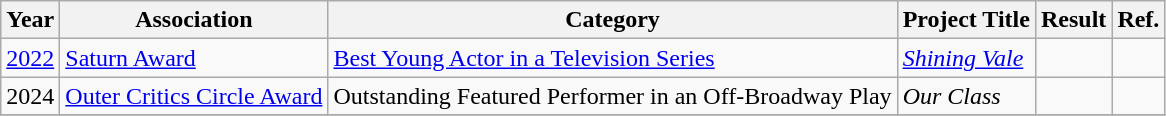<table class="wikitable unsortable">
<tr>
<th>Year</th>
<th>Association</th>
<th>Category</th>
<th>Project Title</th>
<th>Result</th>
<th>Ref.</th>
</tr>
<tr>
<td><a href='#'>2022</a></td>
<td><a href='#'>Saturn Award</a></td>
<td><a href='#'>Best Young Actor in a Television Series</a></td>
<td><em><a href='#'>Shining Vale</a></em></td>
<td></td>
<td></td>
</tr>
<tr>
<td>2024</td>
<td><a href='#'>Outer Critics Circle Award</a></td>
<td>Outstanding Featured Performer in an Off-Broadway Play</td>
<td><em>Our Class</em></td>
<td></td>
<td></td>
</tr>
<tr>
</tr>
</table>
